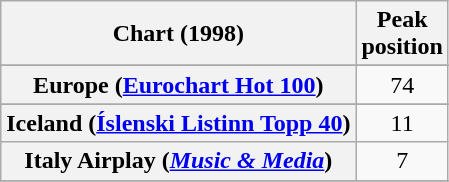<table class="wikitable sortable plainrowheaders" style="text-align:center">
<tr>
<th>Chart (1998)</th>
<th>Peak<br>position</th>
</tr>
<tr>
</tr>
<tr>
</tr>
<tr>
<th scope="row">Europe (<a href='#'>Eurochart Hot 100</a>)</th>
<td>74</td>
</tr>
<tr>
</tr>
<tr>
<th scope="row">Iceland (<a href='#'>Íslenski Listinn Topp 40</a>)</th>
<td>11</td>
</tr>
<tr>
<th scope="row">Italy Airplay (<em><a href='#'>Music & Media</a></em>)</th>
<td>7</td>
</tr>
<tr>
</tr>
<tr>
</tr>
<tr>
</tr>
<tr>
</tr>
<tr>
</tr>
<tr>
</tr>
<tr>
</tr>
</table>
